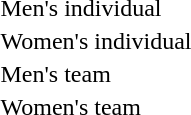<table>
<tr>
<td>Men's individual<br></td>
<td></td>
<td></td>
<td></td>
</tr>
<tr>
<td>Women's individual<br></td>
<td></td>
<td></td>
<td></td>
</tr>
<tr>
<td>Men's team<br></td>
<td></td>
<td></td>
<td></td>
</tr>
<tr>
<td>Women's team<br></td>
<td></td>
<td></td>
<td></td>
</tr>
</table>
